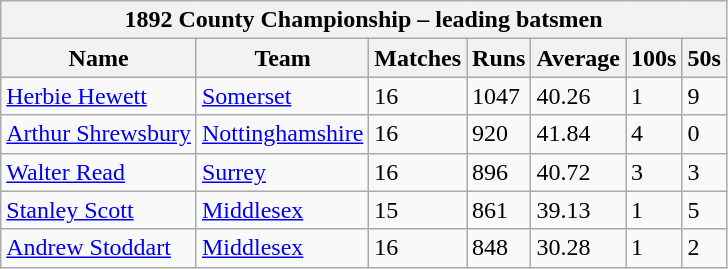<table class="wikitable">
<tr>
<th bgcolor="#efefef" colspan="7">1892 County Championship – leading batsmen</th>
</tr>
<tr bgcolor="#efefef">
<th>Name</th>
<th>Team</th>
<th>Matches</th>
<th>Runs</th>
<th>Average</th>
<th>100s</th>
<th>50s</th>
</tr>
<tr>
<td><a href='#'>Herbie Hewett</a></td>
<td><a href='#'>Somerset</a></td>
<td>16</td>
<td>1047</td>
<td>40.26</td>
<td>1</td>
<td>9</td>
</tr>
<tr>
<td><a href='#'>Arthur Shrewsbury</a></td>
<td><a href='#'>Nottinghamshire</a></td>
<td>16</td>
<td>920</td>
<td>41.84</td>
<td>4</td>
<td>0</td>
</tr>
<tr>
<td><a href='#'>Walter Read</a></td>
<td><a href='#'>Surrey</a></td>
<td>16</td>
<td>896</td>
<td>40.72</td>
<td>3</td>
<td>3</td>
</tr>
<tr>
<td><a href='#'>Stanley Scott</a></td>
<td><a href='#'>Middlesex</a></td>
<td>15</td>
<td>861</td>
<td>39.13</td>
<td>1</td>
<td>5</td>
</tr>
<tr>
<td><a href='#'>Andrew Stoddart</a></td>
<td><a href='#'>Middlesex</a></td>
<td>16</td>
<td>848</td>
<td>30.28</td>
<td>1</td>
<td>2</td>
</tr>
</table>
